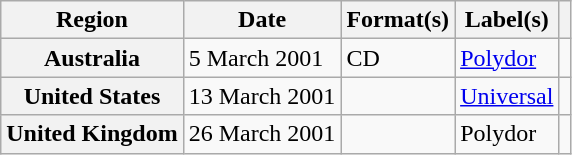<table class="wikitable plainrowheaders">
<tr>
<th>Region</th>
<th>Date</th>
<th>Format(s)</th>
<th>Label(s)</th>
<th></th>
</tr>
<tr>
<th scope="row">Australia</th>
<td>5 March 2001</td>
<td>CD</td>
<td><a href='#'>Polydor</a></td>
<td></td>
</tr>
<tr>
<th scope="row">United States</th>
<td>13 March 2001</td>
<td></td>
<td><a href='#'>Universal</a></td>
<td></td>
</tr>
<tr>
<th scope="row">United Kingdom</th>
<td>26 March 2001</td>
<td></td>
<td>Polydor</td>
<td></td>
</tr>
</table>
